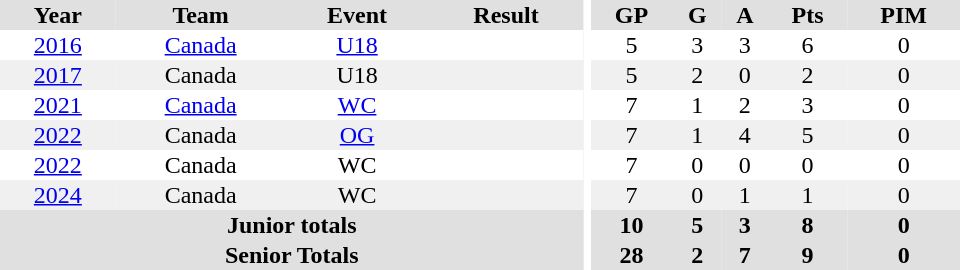<table border="0" cellpadding="1" cellspacing="0" ID="Table3" style="text-align:center; width:40em;">
<tr bgcolor="#e0e0e0">
<th>Year</th>
<th>Team</th>
<th>Event</th>
<th>Result</th>
<th rowspan="104" bgcolor="#ffffff"></th>
<th>GP</th>
<th>G</th>
<th>A</th>
<th>Pts</th>
<th>PIM</th>
</tr>
<tr>
<td><a href='#'>2016</a></td>
<td><a href='#'>Canada</a></td>
<td><a href='#'>U18</a></td>
<td></td>
<td>5</td>
<td>3</td>
<td>3</td>
<td>6</td>
<td>0</td>
</tr>
<tr bgcolor="#f0f0f0">
<td><a href='#'>2017</a></td>
<td>Canada</td>
<td>U18</td>
<td></td>
<td>5</td>
<td>2</td>
<td>0</td>
<td>2</td>
<td>0</td>
</tr>
<tr>
<td><a href='#'>2021</a></td>
<td><a href='#'>Canada</a></td>
<td><a href='#'>WC</a></td>
<td></td>
<td>7</td>
<td>1</td>
<td>2</td>
<td>3</td>
<td>0</td>
</tr>
<tr bgcolor="#f0f0f0">
<td><a href='#'>2022</a></td>
<td>Canada</td>
<td><a href='#'>OG</a></td>
<td></td>
<td>7</td>
<td>1</td>
<td>4</td>
<td>5</td>
<td>0</td>
</tr>
<tr>
<td><a href='#'>2022</a></td>
<td>Canada</td>
<td>WC</td>
<td></td>
<td>7</td>
<td>0</td>
<td>0</td>
<td>0</td>
<td>0</td>
</tr>
<tr bgcolor="#f0f0f0">
<td><a href='#'>2024</a></td>
<td>Canada</td>
<td>WC</td>
<td></td>
<td>7</td>
<td>0</td>
<td>1</td>
<td>1</td>
<td>0</td>
</tr>
<tr bgcolor="#e0e0e0">
<th colspan="4">Junior totals</th>
<th>10</th>
<th>5</th>
<th>3</th>
<th>8</th>
<th>0</th>
</tr>
<tr bgcolor="#e0e0e0">
<th colspan="4">Senior Totals</th>
<th>28</th>
<th>2</th>
<th>7</th>
<th>9</th>
<th>0</th>
</tr>
</table>
